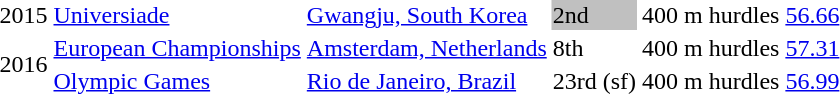<table>
<tr>
<td>2015</td>
<td><a href='#'>Universiade</a></td>
<td><a href='#'>Gwangju, South Korea</a></td>
<td bgcolor=silver>2nd</td>
<td>400 m hurdles</td>
<td><a href='#'>56.66</a></td>
</tr>
<tr>
<td rowspan=2>2016</td>
<td><a href='#'>European Championships</a></td>
<td><a href='#'>Amsterdam, Netherlands</a></td>
<td>8th</td>
<td>400 m hurdles</td>
<td><a href='#'>57.31</a></td>
</tr>
<tr>
<td><a href='#'>Olympic Games</a></td>
<td><a href='#'>Rio de Janeiro, Brazil</a></td>
<td>23rd (sf)</td>
<td>400 m hurdles</td>
<td><a href='#'>56.99</a></td>
</tr>
</table>
